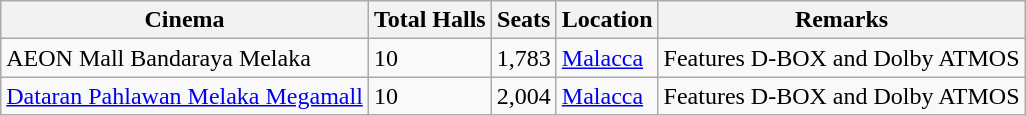<table class="wikitable">
<tr>
<th>Cinema</th>
<th>Total Halls</th>
<th>Seats</th>
<th>Location</th>
<th>Remarks</th>
</tr>
<tr>
<td>AEON Mall Bandaraya Melaka</td>
<td>10</td>
<td>1,783</td>
<td><a href='#'>Malacca</a></td>
<td>Features D-BOX and Dolby ATMOS</td>
</tr>
<tr>
<td><a href='#'>Dataran Pahlawan Melaka Megamall</a></td>
<td>10</td>
<td>2,004</td>
<td><a href='#'>Malacca</a></td>
<td>Features D-BOX and Dolby ATMOS</td>
</tr>
</table>
